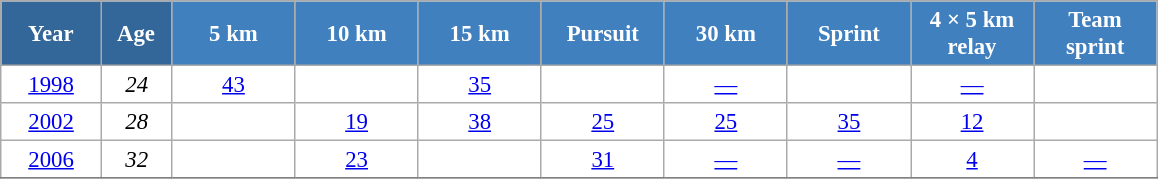<table class="wikitable" style="font-size:95%; text-align:center; border:grey solid 1px; border-collapse:collapse; background:#ffffff;">
<tr>
<th style="background-color:#369; color:white; width:60px;"> Year </th>
<th style="background-color:#369; color:white; width:40px;"> Age </th>
<th style="background-color:#4180be; color:white; width:75px;"> 5 km </th>
<th style="background-color:#4180be; color:white; width:75px;"> 10 km </th>
<th style="background-color:#4180be; color:white; width:75px;"> 15 km </th>
<th style="background-color:#4180be; color:white; width:75px;"> Pursuit </th>
<th style="background-color:#4180be; color:white; width:75px;"> 30 km </th>
<th style="background-color:#4180be; color:white; width:75px;"> Sprint </th>
<th style="background-color:#4180be; color:white; width:75px;"> 4 × 5 km <br> relay </th>
<th style="background-color:#4180be; color:white; width:75px;"> Team <br> sprint </th>
</tr>
<tr>
<td><a href='#'>1998</a></td>
<td><em>24</em></td>
<td><a href='#'>43</a></td>
<td></td>
<td><a href='#'>35</a></td>
<td><a href='#'></a></td>
<td><a href='#'>—</a></td>
<td></td>
<td><a href='#'>—</a></td>
<td></td>
</tr>
<tr>
<td><a href='#'>2002</a></td>
<td><em>28</em></td>
<td></td>
<td><a href='#'>19</a></td>
<td><a href='#'>38</a></td>
<td><a href='#'>25</a></td>
<td><a href='#'>25</a></td>
<td><a href='#'>35</a></td>
<td><a href='#'>12</a></td>
<td></td>
</tr>
<tr>
<td><a href='#'>2006</a></td>
<td><em>32</em></td>
<td></td>
<td><a href='#'>23</a></td>
<td></td>
<td><a href='#'>31</a></td>
<td><a href='#'>—</a></td>
<td><a href='#'>—</a></td>
<td><a href='#'>4</a></td>
<td><a href='#'>—</a></td>
</tr>
<tr>
</tr>
</table>
